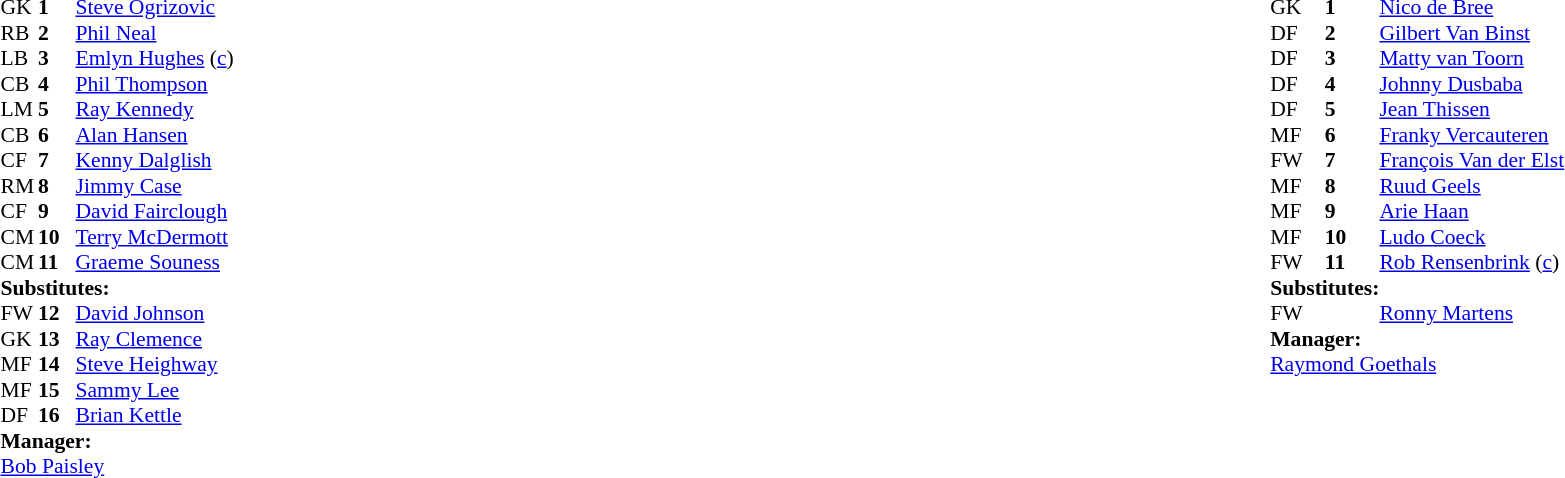<table width="100%">
<tr>
<td valign="top" width="50%"><br><table style="font-size:90%" cellspacing="0" cellpadding="0">
<tr>
<th width=25></th>
<th width=25></th>
</tr>
<tr>
<td>GK</td>
<td><strong>1</strong></td>
<td> <a href='#'>Steve Ogrizovic</a></td>
</tr>
<tr>
<td>RB</td>
<td><strong>2</strong></td>
<td> <a href='#'>Phil Neal</a></td>
</tr>
<tr>
<td>LB</td>
<td><strong>3</strong></td>
<td> <a href='#'>Emlyn Hughes</a> (<a href='#'>c</a>)</td>
</tr>
<tr>
<td>CB</td>
<td><strong>4</strong></td>
<td> <a href='#'>Phil Thompson</a></td>
</tr>
<tr>
<td>LM</td>
<td><strong>5</strong></td>
<td> <a href='#'>Ray Kennedy</a></td>
</tr>
<tr>
<td>CB</td>
<td><strong>6</strong></td>
<td> <a href='#'>Alan Hansen</a></td>
</tr>
<tr>
<td>CF</td>
<td><strong>7</strong></td>
<td> <a href='#'>Kenny Dalglish</a></td>
</tr>
<tr>
<td>RM</td>
<td><strong>8</strong></td>
<td> <a href='#'>Jimmy Case</a></td>
</tr>
<tr>
<td>CF</td>
<td><strong>9</strong></td>
<td> <a href='#'>David Fairclough</a></td>
</tr>
<tr>
<td>CM</td>
<td><strong>10</strong></td>
<td> <a href='#'>Terry McDermott</a></td>
</tr>
<tr>
<td>CM</td>
<td><strong>11</strong></td>
<td> <a href='#'>Graeme Souness</a></td>
</tr>
<tr>
<td colspan=3><strong>Substitutes:</strong></td>
</tr>
<tr>
<td>FW</td>
<td><strong>12</strong></td>
<td> <a href='#'>David Johnson</a></td>
</tr>
<tr>
<td>GK</td>
<td><strong>13</strong></td>
<td> <a href='#'>Ray Clemence</a></td>
</tr>
<tr>
<td>MF</td>
<td><strong>14</strong></td>
<td> <a href='#'>Steve Heighway</a></td>
</tr>
<tr>
<td>MF</td>
<td><strong>15</strong></td>
<td> <a href='#'>Sammy Lee</a></td>
</tr>
<tr>
<td>DF</td>
<td><strong>16</strong></td>
<td> <a href='#'>Brian Kettle</a></td>
</tr>
<tr>
<td colspan=3><strong>Manager:</strong></td>
</tr>
<tr>
<td colspan=4> <a href='#'>Bob Paisley</a></td>
</tr>
</table>
</td>
<td valign="top" width="50%"><br><table style="font-size: 90%" cellspacing="0" cellpadding="0" align=center>
<tr>
<th width=25></th>
<th width=25></th>
</tr>
<tr>
<td>GK</td>
<td><strong>1</strong></td>
<td> <a href='#'>Nico de Bree</a></td>
</tr>
<tr>
<td>DF</td>
<td><strong>2</strong></td>
<td> <a href='#'>Gilbert Van Binst</a></td>
</tr>
<tr>
<td>DF</td>
<td><strong>3</strong></td>
<td> <a href='#'>Matty van Toorn</a></td>
</tr>
<tr>
<td>DF</td>
<td><strong>4</strong></td>
<td> <a href='#'>Johnny Dusbaba</a></td>
</tr>
<tr>
<td>DF</td>
<td><strong>5</strong></td>
<td> <a href='#'>Jean Thissen</a></td>
</tr>
<tr>
<td>MF</td>
<td><strong>6</strong></td>
<td> <a href='#'>Franky Vercauteren</a></td>
</tr>
<tr>
<td>FW</td>
<td><strong>7</strong></td>
<td> <a href='#'>François Van der Elst</a></td>
</tr>
<tr>
<td>MF</td>
<td><strong>8</strong></td>
<td> <a href='#'>Ruud Geels</a></td>
<td></td>
<td></td>
</tr>
<tr>
<td>MF</td>
<td><strong>9</strong></td>
<td> <a href='#'>Arie Haan</a></td>
</tr>
<tr>
<td>MF</td>
<td><strong>10</strong></td>
<td> <a href='#'>Ludo Coeck</a></td>
</tr>
<tr>
<td>FW</td>
<td><strong>11</strong></td>
<td> <a href='#'>Rob Rensenbrink</a> (<a href='#'>c</a>)</td>
</tr>
<tr>
<td colspan=2><strong>Substitutes:</strong></td>
</tr>
<tr>
<td>FW</td>
<td></td>
<td> <a href='#'>Ronny Martens</a></td>
<td></td>
<td></td>
</tr>
<tr>
<td colspan=3><strong>Manager:</strong></td>
</tr>
<tr>
<td colspan=4> <a href='#'>Raymond Goethals</a></td>
</tr>
</table>
</td>
</tr>
</table>
